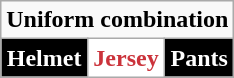<table class="wikitable"  style="display: inline-table;">
<tr>
<td align="center" Colspan="3"><strong>Uniform combination</strong></td>
</tr>
<tr align="center">
<td style="background:#000000; color:white"><strong>Helmet</strong></td>
<td style="background:white; color:#cb333b"><strong>Jersey</strong></td>
<td style="background:#000000; color:white"><strong>Pants</strong></td>
</tr>
</table>
